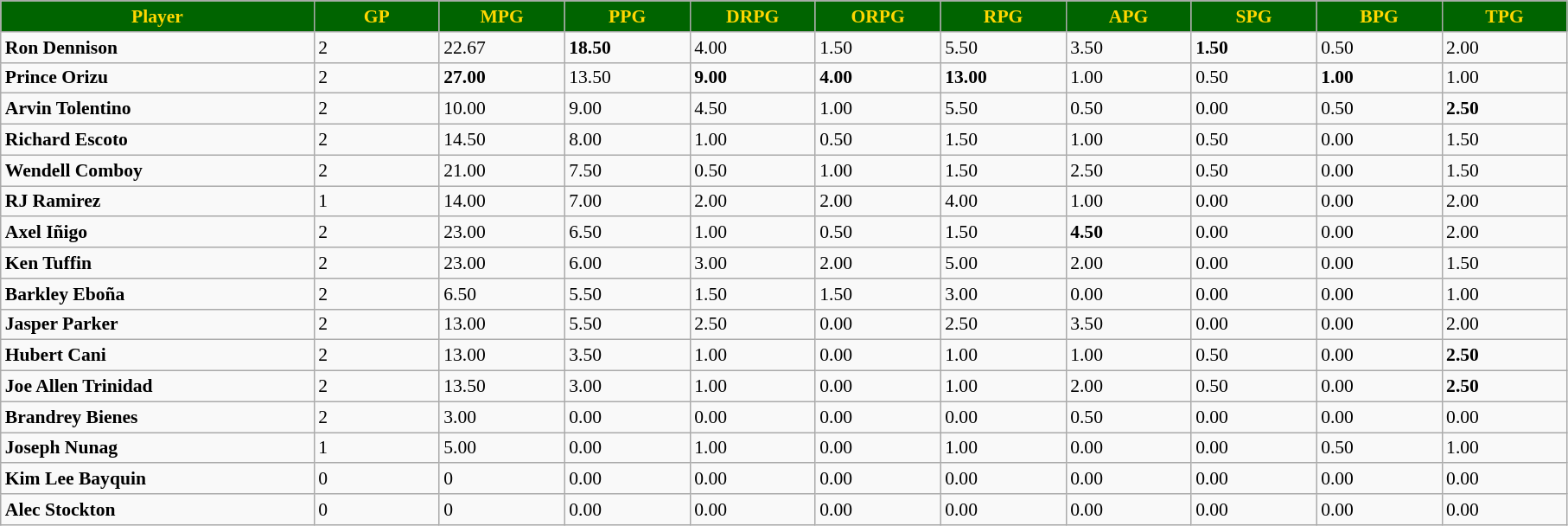<table class="wikitable sortable" style="font-size: 90%">
<tr>
<th style="background:#006400;color:#FFD700;" width="10%">Player</th>
<th style="background:#006400;color:#FFD700;" width="4%">GP</th>
<th style="background:#006400;color:#FFD700;" width="4%">MPG</th>
<th style="background:#006400;color:#FFD700;" width="4%">PPG</th>
<th style="background:#006400;color:#FFD700;" width="4%">DRPG</th>
<th style="background:#006400;color:#FFD700;" width="4%">ORPG</th>
<th style="background:#006400;color:#FFD700;" width="4%">RPG</th>
<th style="background:#006400;color:#FFD700;" width="4%">APG</th>
<th style="background:#006400;color:#FFD700;" width="4%">SPG</th>
<th style="background:#006400;color:#FFD700;" width="4%">BPG</th>
<th style="background:#006400;color:#FFD700;" width="4%">TPG</th>
</tr>
<tr>
<td Sortname><strong>Ron Dennison</strong></td>
<td>2</td>
<td>22.67</td>
<td><strong>18.50</strong></td>
<td>4.00</td>
<td>1.50</td>
<td>5.50</td>
<td>3.50</td>
<td><strong>1.50</strong></td>
<td>0.50</td>
<td>2.00</td>
</tr>
<tr>
<td Sortname><strong>Prince Orizu</strong></td>
<td>2</td>
<td><strong>27.00</strong></td>
<td>13.50</td>
<td><strong>9.00</strong></td>
<td><strong>4.00</strong></td>
<td><strong>13.00</strong></td>
<td>1.00</td>
<td>0.50</td>
<td><strong>1.00</strong></td>
<td>1.00</td>
</tr>
<tr>
<td Sortname><strong>Arvin Tolentino</strong></td>
<td>2</td>
<td>10.00</td>
<td>9.00</td>
<td>4.50</td>
<td>1.00</td>
<td>5.50</td>
<td>0.50</td>
<td>0.00</td>
<td>0.50</td>
<td><strong>2.50</strong></td>
</tr>
<tr>
<td Sortname><strong>Richard Escoto</strong></td>
<td>2</td>
<td>14.50</td>
<td>8.00</td>
<td>1.00</td>
<td>0.50</td>
<td>1.50</td>
<td>1.00</td>
<td>0.50</td>
<td>0.00</td>
<td>1.50</td>
</tr>
<tr>
<td Sortname><strong>Wendell Comboy</strong></td>
<td>2</td>
<td>21.00</td>
<td>7.50</td>
<td>0.50</td>
<td>1.00</td>
<td>1.50</td>
<td>2.50</td>
<td>0.50</td>
<td>0.00</td>
<td>1.50</td>
</tr>
<tr>
<td Sortname><strong>RJ Ramirez</strong></td>
<td>1</td>
<td>14.00</td>
<td>7.00</td>
<td>2.00</td>
<td>2.00</td>
<td>4.00</td>
<td>1.00</td>
<td>0.00</td>
<td>0.00</td>
<td>2.00</td>
</tr>
<tr>
<td Sortname><strong>Axel Iñigo</strong></td>
<td>2</td>
<td>23.00</td>
<td>6.50</td>
<td>1.00</td>
<td>0.50</td>
<td>1.50</td>
<td><strong>4.50</strong></td>
<td>0.00</td>
<td>0.00</td>
<td>2.00</td>
</tr>
<tr>
<td Sortname><strong>Ken Tuffin</strong></td>
<td>2</td>
<td>23.00</td>
<td>6.00</td>
<td>3.00</td>
<td>2.00</td>
<td>5.00</td>
<td>2.00</td>
<td>0.00</td>
<td>0.00</td>
<td>1.50</td>
</tr>
<tr>
<td Sortname><strong>Barkley Eboña</strong></td>
<td>2</td>
<td>6.50</td>
<td>5.50</td>
<td>1.50</td>
<td>1.50</td>
<td>3.00</td>
<td>0.00</td>
<td>0.00</td>
<td>0.00</td>
<td>1.00</td>
</tr>
<tr>
<td Sortname><strong>Jasper Parker</strong></td>
<td>2</td>
<td>13.00</td>
<td>5.50</td>
<td>2.50</td>
<td>0.00</td>
<td>2.50</td>
<td>3.50</td>
<td>0.00</td>
<td>0.00</td>
<td>2.00</td>
</tr>
<tr>
<td Sortname><strong>Hubert Cani</strong></td>
<td>2</td>
<td>13.00</td>
<td>3.50</td>
<td>1.00</td>
<td>0.00</td>
<td>1.00</td>
<td>1.00</td>
<td>0.50</td>
<td>0.00</td>
<td><strong>2.50</strong></td>
</tr>
<tr>
<td Sortname><strong>Joe Allen Trinidad</strong></td>
<td>2</td>
<td>13.50</td>
<td>3.00</td>
<td>1.00</td>
<td>0.00</td>
<td>1.00</td>
<td>2.00</td>
<td>0.50</td>
<td>0.00</td>
<td><strong>2.50</strong></td>
</tr>
<tr>
<td Sortname><strong>Brandrey Bienes</strong></td>
<td>2</td>
<td>3.00</td>
<td>0.00</td>
<td>0.00</td>
<td>0.00</td>
<td>0.00</td>
<td>0.50</td>
<td>0.00</td>
<td>0.00</td>
<td>0.00</td>
</tr>
<tr>
<td Sortname><strong>Joseph Nunag</strong></td>
<td>1</td>
<td>5.00</td>
<td>0.00</td>
<td>1.00</td>
<td>0.00</td>
<td>1.00</td>
<td>0.00</td>
<td>0.00</td>
<td>0.50</td>
<td>1.00</td>
</tr>
<tr>
<td Sortname><strong>Kim Lee Bayquin</strong></td>
<td>0</td>
<td>0</td>
<td>0.00</td>
<td>0.00</td>
<td>0.00</td>
<td>0.00</td>
<td>0.00</td>
<td>0.00</td>
<td>0.00</td>
<td>0.00</td>
</tr>
<tr>
<td Sortname><strong>Alec Stockton</strong></td>
<td>0</td>
<td>0</td>
<td>0.00</td>
<td>0.00</td>
<td>0.00</td>
<td>0.00</td>
<td>0.00</td>
<td>0.00</td>
<td>0.00</td>
<td>0.00</td>
</tr>
</table>
